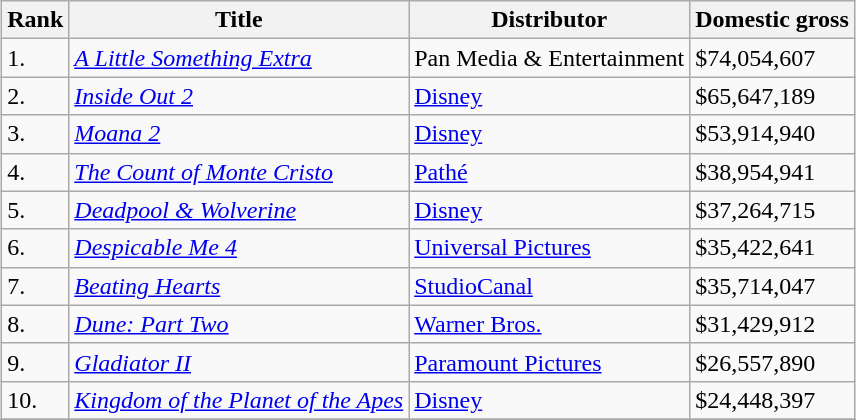<table class="wikitable sortable" style="margin:auto; margin:auto;">
<tr>
<th>Rank</th>
<th>Title</th>
<th>Distributor</th>
<th>Domestic gross</th>
</tr>
<tr>
<td>1.</td>
<td><em><a href='#'>A Little Something Extra</a></em></td>
<td>Pan Media & Entertainment</td>
<td>$74,054,607</td>
</tr>
<tr>
<td>2.</td>
<td><em><a href='#'>Inside Out 2</a></em></td>
<td><a href='#'>Disney</a></td>
<td>$65,647,189</td>
</tr>
<tr>
<td>3.</td>
<td><em><a href='#'>Moana 2</a></em></td>
<td><a href='#'>Disney</a></td>
<td>$53,914,940</td>
</tr>
<tr>
<td>4.</td>
<td><em><a href='#'>The Count of Monte Cristo</a></em></td>
<td><a href='#'>Pathé</a></td>
<td>$38,954,941</td>
</tr>
<tr>
<td>5.</td>
<td><em><a href='#'>Deadpool & Wolverine</a></em></td>
<td><a href='#'>Disney</a></td>
<td>$37,264,715</td>
</tr>
<tr>
<td>6.</td>
<td><em><a href='#'>Despicable Me 4</a></em></td>
<td><a href='#'>Universal Pictures</a></td>
<td>$35,422,641</td>
</tr>
<tr>
<td>7.</td>
<td><em><a href='#'>Beating Hearts</a></em></td>
<td><a href='#'>StudioCanal</a></td>
<td>$35,714,047</td>
</tr>
<tr>
<td>8.</td>
<td><em><a href='#'>Dune: Part Two</a></em></td>
<td><a href='#'>Warner Bros.</a></td>
<td>$31,429,912</td>
</tr>
<tr>
<td>9.</td>
<td><em><a href='#'>Gladiator II</a></em></td>
<td><a href='#'>Paramount Pictures</a></td>
<td>$26,557,890</td>
</tr>
<tr>
<td>10.</td>
<td><em><a href='#'>Kingdom of the Planet of the Apes</a></em></td>
<td><a href='#'>Disney</a></td>
<td>$24,448,397</td>
</tr>
<tr>
</tr>
</table>
